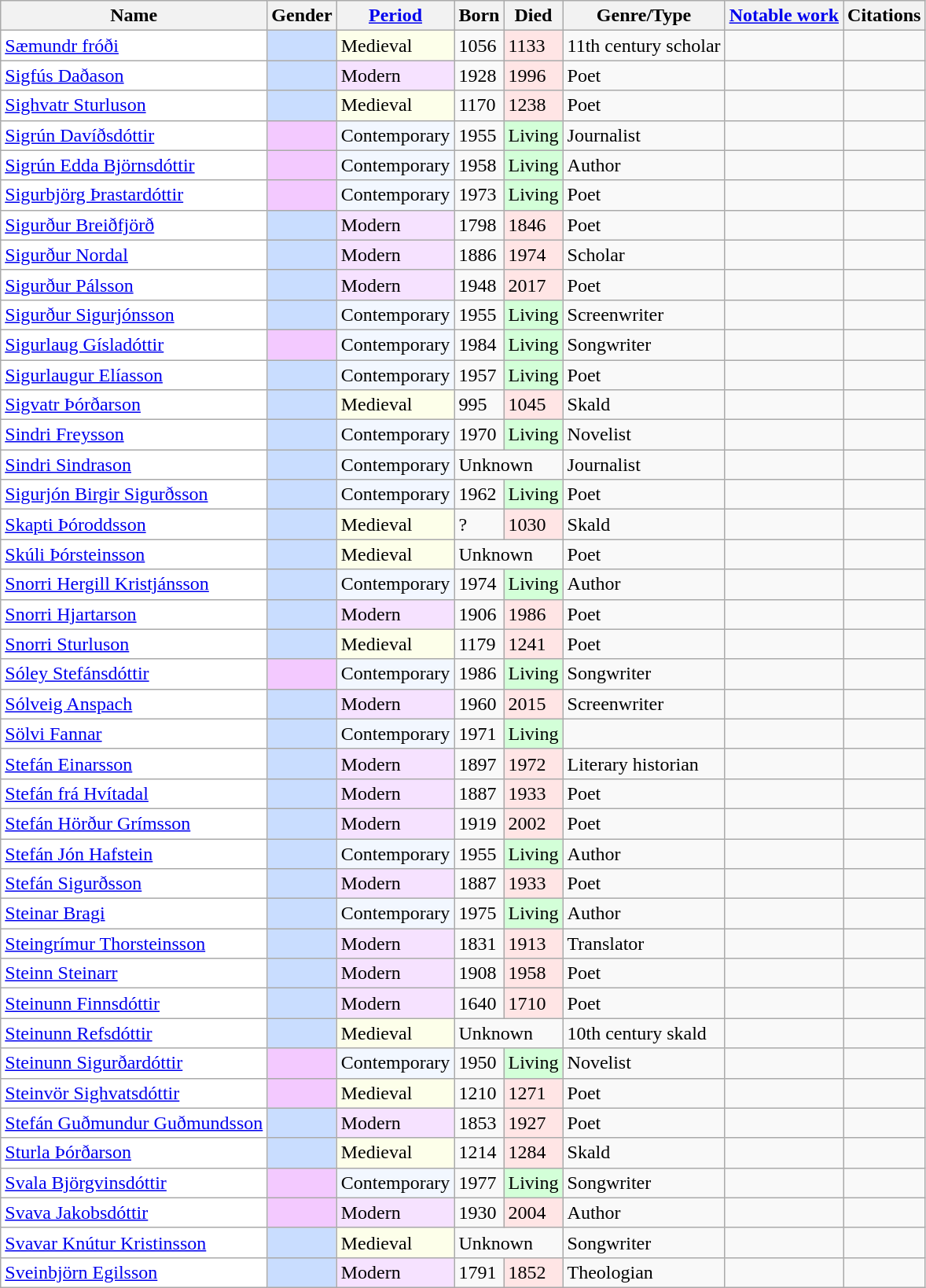<table class="wikitable sortable sort-under" summary="The first column lists the names, starting with given name, then surname. The next column gives the gender. The next three columns give details on when the individual lived, then the specialisation of the individual, with a notable work and citations following.">
<tr>
<th scope="col">Name</th>
<th scope="col">Gender</th>
<th scope="col" class="unsortable"><a href='#'>Period</a></th>
<th scope="col">Born</th>
<th scope="col">Died</th>
<th scope="col" class="unsortable" abbr="type">Genre/Type</th>
<th class="unsortable" scope="col"><a href='#'>Notable work</a></th>
<th scope="col" class="unsortable">Citations</th>
</tr>
<tr>
<td style="background:white"><a href='#'>Sæmundr fróði</a></td>
<td style="background:#c9ddff"></td>
<td style="background:#fdffea">Medieval</td>
<td>1056</td>
<td style="background:#ffe5e5">1133</td>
<td>11th century scholar</td>
<td></td>
<td></td>
</tr>
<tr>
<td style="background:white"><a href='#'>Sigfús Daðason</a></td>
<td style="background:#c9ddff"></td>
<td style="background:#f6e2ff">Modern</td>
<td>1928</td>
<td style="background:#ffe5e5">1996</td>
<td>Poet</td>
<td></td>
<td></td>
</tr>
<tr>
<td style="background:white"><a href='#'>Sighvatr Sturluson</a></td>
<td style="background:#c9ddff"></td>
<td style="background:#fdffea">Medieval</td>
<td>1170</td>
<td style="background:#ffe5e5">1238</td>
<td>Poet</td>
<td></td>
<td></td>
</tr>
<tr>
<td style="background:white"><a href='#'>Sigrún Davíðsdóttir</a></td>
<td style="background:#f3c9ff"></td>
<td style="background:#f2f7ff">Contemporary</td>
<td>1955</td>
<td style="background:#d3ffd8">Living</td>
<td>Journalist</td>
<td></td>
<td></td>
</tr>
<tr>
<td style="background:white"><a href='#'>Sigrún Edda Björnsdóttir</a></td>
<td style="background:#f3c9ff"></td>
<td style="background:#f2f7ff">Contemporary</td>
<td>1958</td>
<td style="background:#d3ffd8">Living</td>
<td>Author</td>
<td></td>
<td></td>
</tr>
<tr>
<td style="background:white"><a href='#'>Sigurbjörg Þrastardóttir</a></td>
<td style="background:#f3c9ff"></td>
<td style="background:#f2f7ff">Contemporary</td>
<td>1973</td>
<td style="background:#d3ffd8">Living</td>
<td>Poet</td>
<td></td>
<td></td>
</tr>
<tr>
<td style="background:white"><a href='#'>Sigurður Breiðfjörð</a></td>
<td style="background:#c9ddff"></td>
<td style="background:#f6e2ff">Modern</td>
<td>1798</td>
<td style="background:#ffe5e5">1846</td>
<td>Poet</td>
<td></td>
<td></td>
</tr>
<tr>
<td style="background:white"><a href='#'>Sigurður Nordal</a></td>
<td style="background:#c9ddff"></td>
<td style="background:#f6e2ff">Modern</td>
<td>1886</td>
<td style="background:#ffe5e5">1974</td>
<td>Scholar</td>
<td></td>
<td></td>
</tr>
<tr>
<td style="background:white"><a href='#'>Sigurður Pálsson</a></td>
<td style="background:#c9ddff"></td>
<td style="background:#f6e2ff">Modern</td>
<td>1948</td>
<td style="background:#ffe5e5">2017</td>
<td>Poet</td>
<td></td>
<td></td>
</tr>
<tr>
<td style="background:white"><a href='#'>Sigurður Sigurjónsson</a></td>
<td style="background:#c9ddff"></td>
<td style="background:#f2f7ff">Contemporary</td>
<td>1955</td>
<td style="background:#d3ffd8">Living</td>
<td>Screenwriter</td>
<td></td>
<td></td>
</tr>
<tr>
<td style="background:white"><a href='#'>Sigurlaug Gísladóttir</a></td>
<td style="background:#f3c9ff"></td>
<td style="background:#f2f7ff">Contemporary</td>
<td>1984</td>
<td style="background:#d3ffd8">Living</td>
<td>Songwriter</td>
<td></td>
<td></td>
</tr>
<tr>
<td style="background:white"><a href='#'>Sigurlaugur Elíasson</a></td>
<td style="background:#c9ddff"></td>
<td style="background:#f2f7ff">Contemporary</td>
<td>1957</td>
<td style="background:#d3ffd8">Living</td>
<td>Poet</td>
<td></td>
<td></td>
</tr>
<tr>
<td style="background:white"><a href='#'>Sigvatr Þórðarson</a></td>
<td style="background:#c9ddff"></td>
<td style="background:#fdffea">Medieval</td>
<td>995</td>
<td style="background:#ffe5e5">1045</td>
<td>Skald</td>
<td></td>
<td></td>
</tr>
<tr>
<td style="background:white"><a href='#'>Sindri Freysson</a></td>
<td style="background:#c9ddff"></td>
<td style="background:#f2f7ff">Contemporary</td>
<td>1970</td>
<td style="background:#d3ffd8">Living</td>
<td>Novelist</td>
<td></td>
<td></td>
</tr>
<tr>
<td style="background:white"><a href='#'>Sindri Sindrason</a></td>
<td style="background:#c9ddff"></td>
<td style="background:#f2f7ff">Contemporary</td>
<td colspan="2">Unknown</td>
<td>Journalist</td>
<td></td>
<td></td>
</tr>
<tr>
<td style="background:white"><a href='#'>Sigurjón Birgir Sigurðsson</a></td>
<td style="background:#c9ddff"></td>
<td style="background:#f2f7ff">Contemporary</td>
<td>1962</td>
<td style="background:#d3ffd8">Living</td>
<td>Poet</td>
<td></td>
<td></td>
</tr>
<tr>
<td style="background:white"><a href='#'>Skapti Þóroddsson</a></td>
<td style="background:#c9ddff"></td>
<td style="background:#fdffea">Medieval</td>
<td>?</td>
<td style="background:#ffe5e5">1030</td>
<td>Skald</td>
<td></td>
<td></td>
</tr>
<tr>
<td style="background:white"><a href='#'>Skúli Þórsteinsson</a></td>
<td style="background:#c9ddff"></td>
<td style="background:#fdffea">Medieval</td>
<td colspan="2">Unknown</td>
<td>Poet</td>
<td></td>
<td></td>
</tr>
<tr>
<td style="background:white"><a href='#'>Snorri Hergill Kristjánsson</a></td>
<td style="background:#c9ddff"></td>
<td style="background:#f2f7ff">Contemporary</td>
<td>1974</td>
<td style="background:#d3ffd8">Living</td>
<td>Author</td>
<td></td>
<td></td>
</tr>
<tr>
<td style="background:white"><a href='#'>Snorri Hjartarson</a></td>
<td style="background:#c9ddff"></td>
<td style="background:#f6e2ff">Modern</td>
<td>1906</td>
<td style="background:#ffe5e5">1986</td>
<td>Poet</td>
<td></td>
<td></td>
</tr>
<tr>
<td style="background:white"><a href='#'>Snorri Sturluson</a></td>
<td style="background:#c9ddff"></td>
<td style="background:#fdffea">Medieval</td>
<td>1179</td>
<td style="background:#ffe5e5">1241</td>
<td>Poet</td>
<td></td>
<td></td>
</tr>
<tr>
<td style="background:white"><a href='#'>Sóley Stefánsdóttir</a></td>
<td style="background:#f3c9ff"></td>
<td style="background:#f2f7ff">Contemporary</td>
<td>1986</td>
<td style="background:#d3ffd8">Living</td>
<td>Songwriter</td>
<td></td>
<td></td>
</tr>
<tr>
<td style="background:white"><a href='#'>Sólveig Anspach</a></td>
<td style="background:#c9ddff"></td>
<td style="background:#f6e2ff">Modern</td>
<td>1960</td>
<td style="background:#ffe5e5">2015</td>
<td>Screenwriter</td>
<td></td>
<td></td>
</tr>
<tr>
<td style="background:white"><a href='#'>Sölvi Fannar</a></td>
<td style="background:#c9ddff"></td>
<td style="background:#f2f7ff">Contemporary</td>
<td>1971</td>
<td style="background:#d3ffd8">Living</td>
<td></td>
<td></td>
<td></td>
</tr>
<tr>
<td style="background:white"><a href='#'>Stefán Einarsson</a></td>
<td style="background:#c9ddff"></td>
<td style="background:#f6e2ff">Modern</td>
<td>1897</td>
<td style="background:#ffe5e5">1972</td>
<td>Literary historian</td>
<td></td>
<td></td>
</tr>
<tr>
<td style="background:white"><a href='#'>Stefán frá Hvítadal</a></td>
<td style="background:#c9ddff"></td>
<td style="background:#f6e2ff">Modern</td>
<td>1887</td>
<td style="background:#ffe5e5">1933</td>
<td>Poet</td>
<td></td>
<td></td>
</tr>
<tr>
<td style="background:white"><a href='#'>Stefán Hörður Grímsson</a></td>
<td style="background:#c9ddff"></td>
<td style="background:#f6e2ff">Modern</td>
<td>1919</td>
<td style="background:#ffe5e5">2002</td>
<td>Poet</td>
<td></td>
<td></td>
</tr>
<tr>
<td style="background:white"><a href='#'>Stefán Jón Hafstein</a></td>
<td style="background:#c9ddff"></td>
<td style="background:#f2f7ff">Contemporary</td>
<td>1955</td>
<td style="background:#d3ffd8">Living</td>
<td>Author</td>
<td></td>
<td></td>
</tr>
<tr>
<td style="background:white"><a href='#'>Stefán Sigurðsson</a></td>
<td style="background:#c9ddff"></td>
<td style="background:#f6e2ff">Modern</td>
<td>1887</td>
<td style="background:#ffe5e5">1933</td>
<td>Poet</td>
<td></td>
<td></td>
</tr>
<tr>
<td style="background:white"><a href='#'>Steinar Bragi</a></td>
<td style="background:#c9ddff"></td>
<td style="background:#f2f7ff">Contemporary</td>
<td>1975</td>
<td style="background:#d3ffd8">Living</td>
<td>Author</td>
<td></td>
<td></td>
</tr>
<tr>
<td style="background:white"><a href='#'>Steingrímur Thorsteinsson</a></td>
<td style="background:#c9ddff"></td>
<td style="background:#f6e2ff">Modern</td>
<td>1831</td>
<td style="background:#ffe5e5">1913</td>
<td>Translator</td>
<td></td>
<td></td>
</tr>
<tr>
<td style="background:white"><a href='#'>Steinn Steinarr</a></td>
<td style="background:#c9ddff"></td>
<td style="background:#f6e2ff">Modern</td>
<td>1908</td>
<td style="background:#ffe5e5">1958</td>
<td>Poet</td>
<td></td>
<td></td>
</tr>
<tr>
<td style="background:white"><a href='#'>Steinunn Finnsdóttir</a></td>
<td style="background:#c9ddff"></td>
<td style="background:#f6e2ff">Modern</td>
<td>1640</td>
<td style="background:#ffe5e5">1710</td>
<td>Poet</td>
<td></td>
<td></td>
</tr>
<tr>
<td style="background:white"><a href='#'>Steinunn Refsdóttir</a></td>
<td style="background:#c9ddff"></td>
<td style="background:#fdffea">Medieval</td>
<td colspan="2">Unknown</td>
<td>10th century skald</td>
<td></td>
<td></td>
</tr>
<tr>
<td style="background:white"><a href='#'>Steinunn Sigurðardóttir</a></td>
<td style="background:#f3c9ff"></td>
<td style="background:#f2f7ff">Contemporary</td>
<td>1950</td>
<td style="background:#d3ffd8">Living</td>
<td>Novelist</td>
<td></td>
<td></td>
</tr>
<tr>
<td style="background:white"><a href='#'>Steinvör Sighvatsdóttir</a></td>
<td style="background:#f3c9ff"></td>
<td style="background:#fdffea">Medieval</td>
<td>1210</td>
<td style="background:#ffe5e5">1271</td>
<td>Poet</td>
<td></td>
<td></td>
</tr>
<tr>
<td style="background:white"><a href='#'>Stefán Guðmundur Guðmundsson</a></td>
<td style="background:#c9ddff"></td>
<td style="background:#f6e2ff">Modern</td>
<td>1853</td>
<td style="background:#ffe5e5">1927</td>
<td>Poet</td>
<td></td>
<td></td>
</tr>
<tr>
<td style="background:white"><a href='#'>Sturla Þórðarson</a></td>
<td style="background:#c9ddff"></td>
<td style="background:#fdffea">Medieval</td>
<td>1214</td>
<td style="background:#ffe5e5">1284</td>
<td>Skald</td>
<td></td>
<td></td>
</tr>
<tr>
<td style="background:white"><a href='#'>Svala Björgvinsdóttir</a></td>
<td style="background:#f3c9ff"></td>
<td style="background:#f2f7ff">Contemporary</td>
<td>1977</td>
<td style="background:#d3ffd8">Living</td>
<td>Songwriter</td>
<td></td>
<td></td>
</tr>
<tr>
<td style="background:white"><a href='#'>Svava Jakobsdóttir</a></td>
<td style="background:#f3c9ff"></td>
<td style="background:#f6e2ff">Modern</td>
<td>1930</td>
<td style="background:#ffe5e5">2004</td>
<td>Author</td>
<td></td>
<td></td>
</tr>
<tr>
<td style="background:white"><a href='#'>Svavar Knútur Kristinsson</a></td>
<td style="background:#c9ddff"></td>
<td style="background:#fdffea">Medieval</td>
<td colspan="2">Unknown</td>
<td>Songwriter</td>
<td></td>
<td></td>
</tr>
<tr>
<td style="background:white"><a href='#'>Sveinbjörn Egilsson</a></td>
<td style="background:#c9ddff"></td>
<td style="background:#f6e2ff">Modern</td>
<td>1791</td>
<td style="background:#ffe5e5">1852</td>
<td>Theologian</td>
<td></td>
<td></td>
</tr>
</table>
